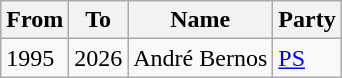<table class="wikitable">
<tr>
<th>From</th>
<th>To</th>
<th>Name</th>
<th>Party</th>
</tr>
<tr>
<td>1995</td>
<td>2026</td>
<td>André Bernos</td>
<td><a href='#'>PS</a></td>
</tr>
</table>
